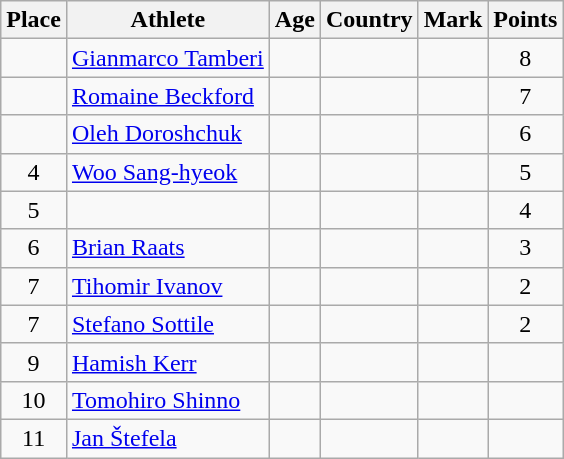<table class="wikitable mw-datatable sortable">
<tr>
<th>Place</th>
<th>Athlete</th>
<th>Age</th>
<th>Country</th>
<th>Mark</th>
<th>Points</th>
</tr>
<tr>
<td align=center></td>
<td><a href='#'>Gianmarco Tamberi</a></td>
<td></td>
<td></td>
<td></td>
<td align=center>8</td>
</tr>
<tr>
<td align=center></td>
<td><a href='#'>Romaine Beckford</a></td>
<td></td>
<td></td>
<td></td>
<td align=center>7</td>
</tr>
<tr>
<td align=center></td>
<td><a href='#'>Oleh Doroshchuk</a></td>
<td></td>
<td></td>
<td></td>
<td align=center>6</td>
</tr>
<tr>
<td align=center>4</td>
<td><a href='#'>Woo Sang-hyeok</a></td>
<td></td>
<td></td>
<td></td>
<td align=center>5</td>
</tr>
<tr>
<td align=center>5</td>
<td></td>
<td></td>
<td></td>
<td></td>
<td align=center>4</td>
</tr>
<tr>
<td align=center>6</td>
<td><a href='#'>Brian Raats</a></td>
<td></td>
<td></td>
<td></td>
<td align=center>3</td>
</tr>
<tr>
<td align=center>7</td>
<td><a href='#'>Tihomir Ivanov</a></td>
<td></td>
<td></td>
<td></td>
<td align=center>2</td>
</tr>
<tr>
<td align=center>7</td>
<td><a href='#'>Stefano Sottile</a></td>
<td></td>
<td></td>
<td></td>
<td align=center>2</td>
</tr>
<tr>
<td align=center>9</td>
<td><a href='#'>Hamish Kerr</a></td>
<td></td>
<td></td>
<td></td>
<td align=center></td>
</tr>
<tr>
<td align=center>10</td>
<td><a href='#'>Tomohiro Shinno</a></td>
<td></td>
<td></td>
<td></td>
<td align=center></td>
</tr>
<tr>
<td align=center>11</td>
<td><a href='#'>Jan Štefela</a></td>
<td></td>
<td></td>
<td></td>
<td align=center></td>
</tr>
</table>
